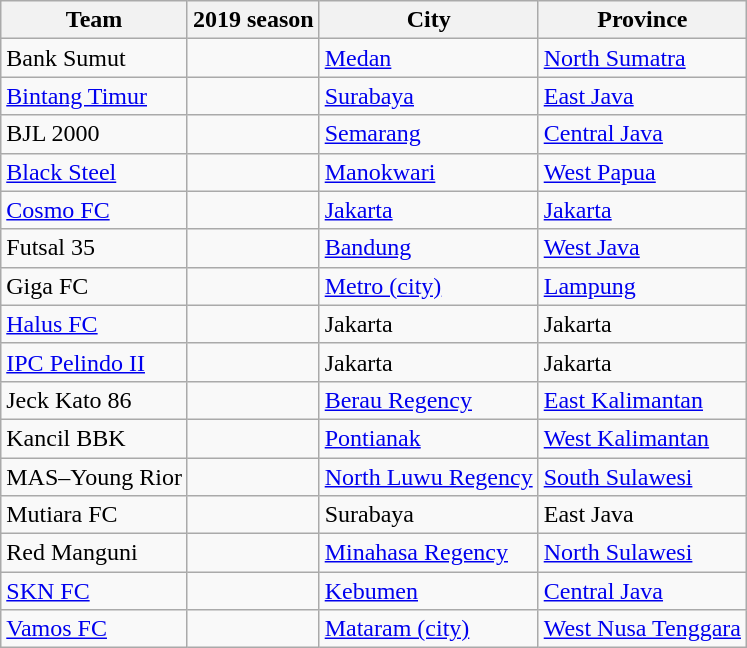<table class="wikitable sortable" style="text-align:left;">
<tr>
<th>Team</th>
<th>2019 season</th>
<th>City</th>
<th>Province</th>
</tr>
<tr>
<td>Bank Sumut</td>
<td></td>
<td><a href='#'>Medan</a></td>
<td><a href='#'>North Sumatra</a></td>
</tr>
<tr>
<td><a href='#'>Bintang Timur</a></td>
<td></td>
<td><a href='#'>Surabaya</a></td>
<td><a href='#'>East Java</a></td>
</tr>
<tr>
<td>BJL 2000</td>
<td></td>
<td><a href='#'>Semarang</a></td>
<td><a href='#'>Central Java</a></td>
</tr>
<tr>
<td><a href='#'>Black Steel</a></td>
<td></td>
<td><a href='#'>Manokwari</a></td>
<td><a href='#'>West Papua</a></td>
</tr>
<tr>
<td><a href='#'>Cosmo FC</a></td>
<td></td>
<td><a href='#'>Jakarta</a></td>
<td><a href='#'>Jakarta</a></td>
</tr>
<tr>
<td>Futsal 35</td>
<td></td>
<td><a href='#'>Bandung</a></td>
<td><a href='#'>West Java</a></td>
</tr>
<tr>
<td>Giga FC</td>
<td></td>
<td><a href='#'>Metro (city)</a></td>
<td><a href='#'>Lampung</a></td>
</tr>
<tr>
<td><a href='#'>Halus FC</a></td>
<td></td>
<td>Jakarta</td>
<td>Jakarta</td>
</tr>
<tr>
<td><a href='#'>IPC Pelindo II</a></td>
<td></td>
<td>Jakarta</td>
<td>Jakarta</td>
</tr>
<tr>
<td>Jeck Kato 86</td>
<td></td>
<td><a href='#'>Berau Regency</a></td>
<td><a href='#'>East Kalimantan</a></td>
</tr>
<tr>
<td>Kancil BBK</td>
<td></td>
<td><a href='#'>Pontianak</a></td>
<td><a href='#'>West Kalimantan</a></td>
</tr>
<tr>
<td>MAS–Young Rior</td>
<td></td>
<td><a href='#'>North Luwu Regency</a></td>
<td><a href='#'>South Sulawesi</a></td>
</tr>
<tr>
<td>Mutiara FC</td>
<td></td>
<td>Surabaya</td>
<td>East Java</td>
</tr>
<tr>
<td>Red Manguni</td>
<td></td>
<td><a href='#'>Minahasa Regency</a></td>
<td><a href='#'>North Sulawesi</a></td>
</tr>
<tr>
<td><a href='#'>SKN FC</a></td>
<td></td>
<td><a href='#'>Kebumen</a></td>
<td><a href='#'>Central Java</a></td>
</tr>
<tr>
<td><a href='#'>Vamos FC</a></td>
<td></td>
<td><a href='#'>Mataram (city)</a></td>
<td><a href='#'>West Nusa Tenggara</a></td>
</tr>
</table>
